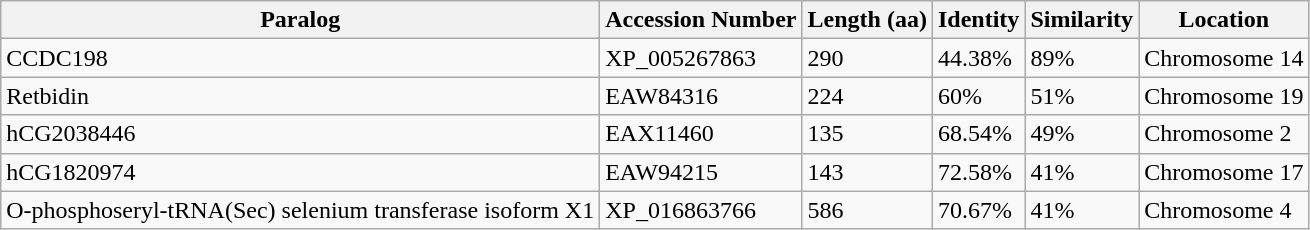<table class="wikitable">
<tr>
<th>Paralog</th>
<th>Accession Number</th>
<th>Length (aa)</th>
<th>Identity</th>
<th>Similarity</th>
<th>Location</th>
</tr>
<tr>
<td>CCDC198</td>
<td>XP_005267863</td>
<td>290</td>
<td>44.38%</td>
<td>89%</td>
<td>Chromosome 14</td>
</tr>
<tr>
<td>Retbidin</td>
<td>EAW84316</td>
<td>224</td>
<td>60%</td>
<td>51%</td>
<td>Chromosome 19</td>
</tr>
<tr>
<td>hCG2038446</td>
<td>EAX11460</td>
<td>135</td>
<td>68.54%</td>
<td>49%</td>
<td>Chromosome 2</td>
</tr>
<tr>
<td>hCG1820974</td>
<td>EAW94215</td>
<td>143</td>
<td>72.58%</td>
<td>41%</td>
<td>Chromosome 17</td>
</tr>
<tr>
<td>O-phosphoseryl-tRNA(Sec) selenium transferase isoform X1</td>
<td>XP_016863766</td>
<td>586</td>
<td>70.67%</td>
<td>41%</td>
<td>Chromosome 4</td>
</tr>
</table>
